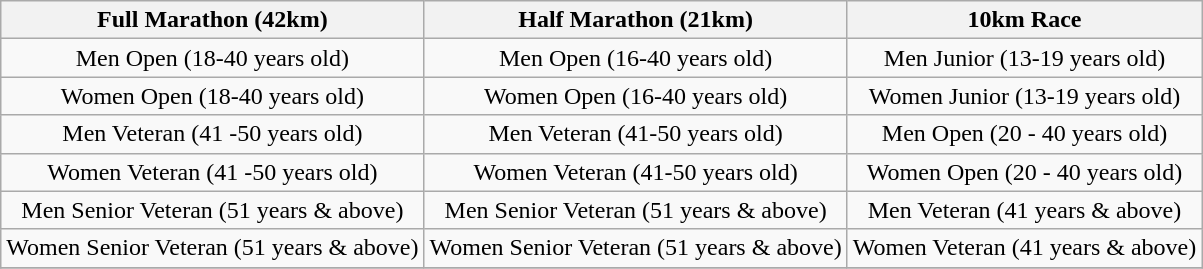<table class="wikitable" style="text-align:center">
<tr>
<th>Full Marathon (42km)</th>
<th>Half Marathon (21km)</th>
<th>10km Race</th>
</tr>
<tr>
<td>Men Open (18-40 years old)</td>
<td>Men Open (16-40 years old)</td>
<td>Men Junior (13-19 years old)</td>
</tr>
<tr>
<td>Women Open (18-40 years old)</td>
<td>Women Open (16-40 years old)</td>
<td>Women Junior (13-19 years old)</td>
</tr>
<tr>
<td>Men Veteran (41 -50 years old)</td>
<td>Men Veteran (41-50 years old)</td>
<td>Men Open (20 - 40 years old)</td>
</tr>
<tr>
<td>Women Veteran (41 -50 years old)</td>
<td>Women Veteran (41-50 years old)</td>
<td>Women Open (20 - 40 years old)</td>
</tr>
<tr>
<td>Men Senior Veteran (51 years & above)</td>
<td>Men Senior Veteran (51 years & above)</td>
<td>Men Veteran (41 years & above)</td>
</tr>
<tr>
<td>Women Senior Veteran (51 years & above)</td>
<td>Women Senior Veteran (51 years & above)</td>
<td>Women Veteran (41 years & above)</td>
</tr>
<tr>
</tr>
</table>
